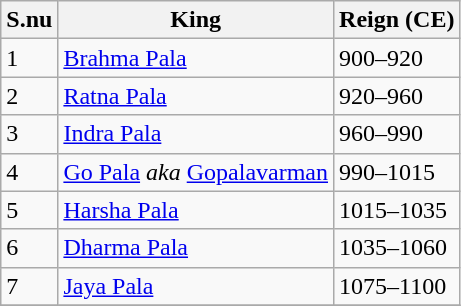<table class="wikitable">
<tr>
<th>S.nu</th>
<th>King</th>
<th>Reign (CE)</th>
</tr>
<tr>
<td>1</td>
<td><a href='#'>Brahma Pala</a></td>
<td>900–920</td>
</tr>
<tr>
<td>2</td>
<td><a href='#'>Ratna Pala</a></td>
<td>920–960</td>
</tr>
<tr>
<td>3</td>
<td><a href='#'>Indra Pala</a></td>
<td>960–990</td>
</tr>
<tr>
<td>4</td>
<td><a href='#'>Go Pala</a> <em>aka</em> <a href='#'>Gopalavarman</a></td>
<td>990–1015</td>
</tr>
<tr>
<td>5</td>
<td><a href='#'>Harsha Pala</a></td>
<td>1015–1035</td>
</tr>
<tr>
<td>6</td>
<td><a href='#'>Dharma Pala</a></td>
<td>1035–1060</td>
</tr>
<tr>
<td>7</td>
<td><a href='#'>Jaya Pala</a></td>
<td>1075–1100</td>
</tr>
<tr>
</tr>
</table>
